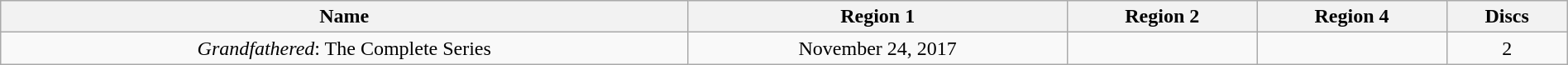<table class="wikitable" style="width:100%;">
<tr>
<th>Name</th>
<th>Region 1</th>
<th>Region 2</th>
<th>Region 4</th>
<th>Discs</th>
</tr>
<tr style="text-align:center;">
<td><em>Grandfathered</em>: The Complete Series</td>
<td>November 24, 2017</td>
<td></td>
<td></td>
<td>2</td>
</tr>
</table>
